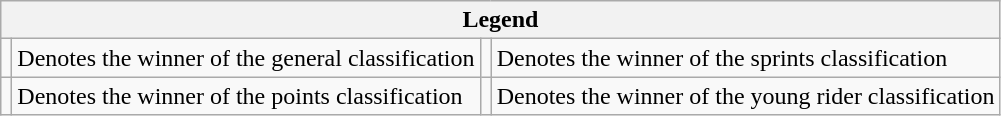<table class="wikitable">
<tr>
<th colspan="4">Legend</th>
</tr>
<tr>
<td></td>
<td>Denotes the winner of the general classification</td>
<td></td>
<td>Denotes the winner of the sprints classification</td>
</tr>
<tr>
<td></td>
<td>Denotes the winner of the points classification</td>
<td></td>
<td>Denotes the winner of the young rider classification</td>
</tr>
</table>
